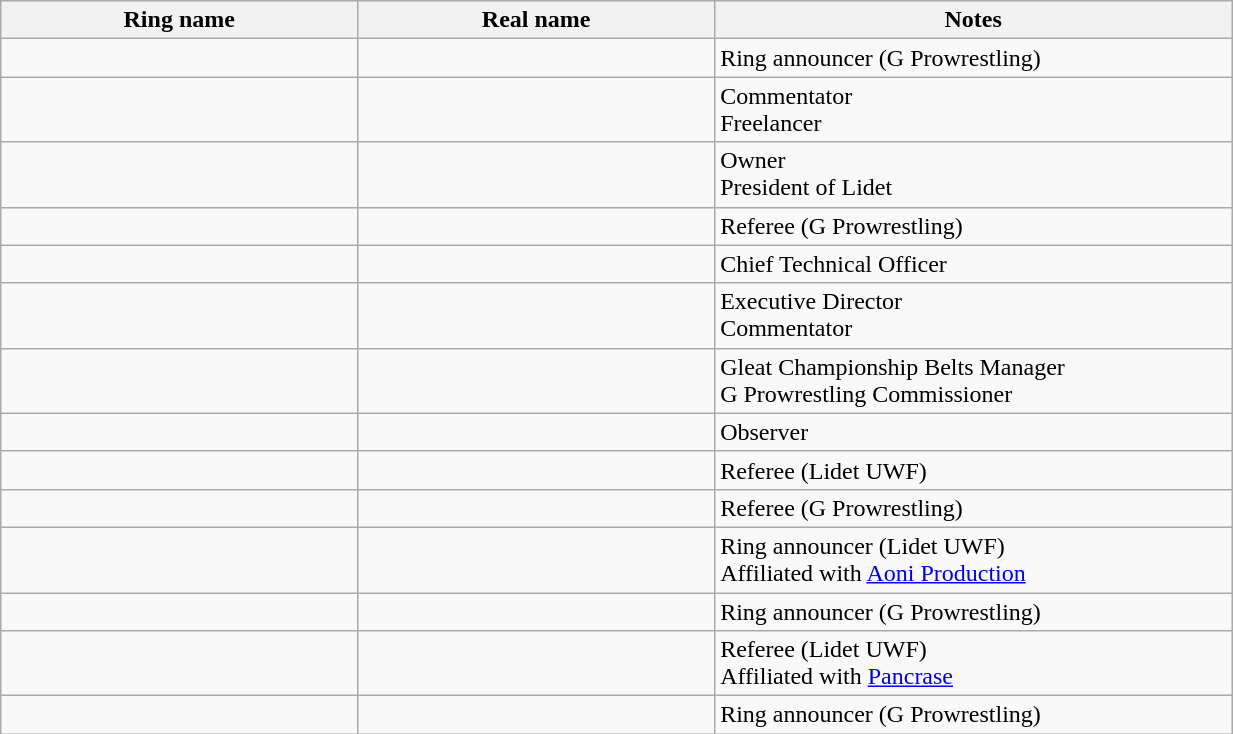<table class="wikitable sortable" width="65%">
<tr>
<th width="29%">Ring name</th>
<th width="29%">Real name</th>
<th width="42%">Notes</th>
</tr>
<tr>
<td></td>
<td></td>
<td>Ring announcer (G Prowrestling)</td>
</tr>
<tr>
<td></td>
<td></td>
<td>Commentator<br>Freelancer</td>
</tr>
<tr>
<td></td>
<td></td>
<td>Owner<br>President of Lidet</td>
</tr>
<tr>
<td></td>
<td></td>
<td>Referee (G Prowrestling)</td>
</tr>
<tr>
<td></td>
<td></td>
<td>Chief Technical Officer</td>
</tr>
<tr>
<td></td>
<td></td>
<td>Executive Director<br>Commentator</td>
</tr>
<tr>
<td></td>
<td></td>
<td>Gleat Championship Belts Manager<br>G Prowrestling Commissioner</td>
</tr>
<tr>
<td></td>
<td></td>
<td>Observer</td>
</tr>
<tr>
<td></td>
<td></td>
<td>Referee (Lidet UWF)</td>
</tr>
<tr>
<td></td>
<td></td>
<td>Referee (G Prowrestling)</td>
</tr>
<tr>
<td></td>
<td></td>
<td>Ring announcer (Lidet UWF)<br>Affiliated with <a href='#'>Aoni Production</a></td>
</tr>
<tr>
<td></td>
<td></td>
<td>Ring announcer (G Prowrestling)</td>
</tr>
<tr>
<td></td>
<td></td>
<td>Referee (Lidet UWF)<br>Affiliated with <a href='#'>Pancrase</a></td>
</tr>
<tr>
<td></td>
<td></td>
<td>Ring announcer (G Prowrestling)</td>
</tr>
</table>
